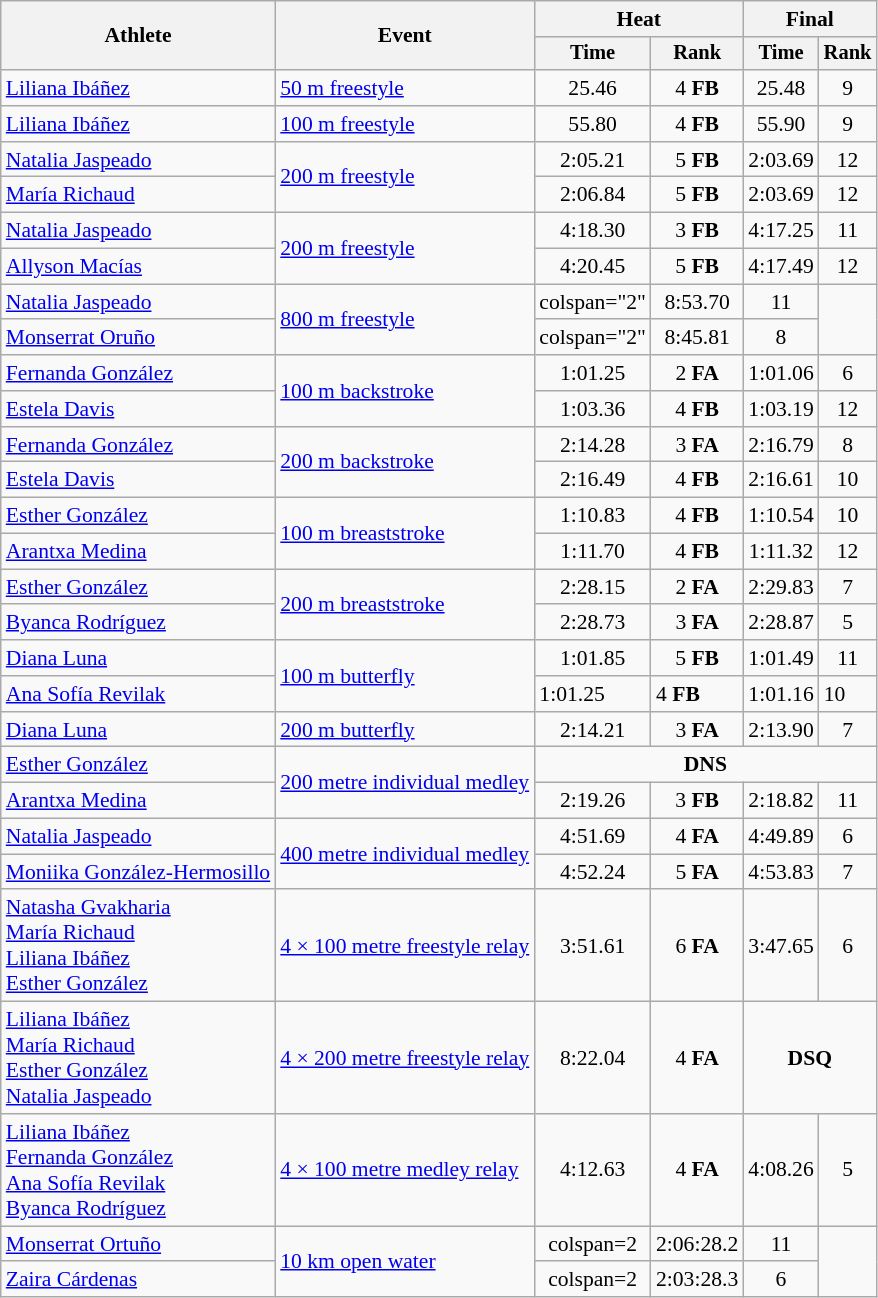<table class=wikitable style="font-size:90%">
<tr>
<th rowspan="2">Athlete</th>
<th rowspan="2">Event</th>
<th colspan="2">Heat</th>
<th colspan="2">Final</th>
</tr>
<tr style="font-size:95%">
<th>Time</th>
<th>Rank</th>
<th>Time</th>
<th>Rank</th>
</tr>
<tr align=center>
<td align=left><a href='#'>Liliana Ibáñez</a></td>
<td align=left><a href='#'>50 m freestyle</a></td>
<td>25.46</td>
<td>4 <strong>FB</strong></td>
<td>25.48</td>
<td>9</td>
</tr>
<tr align=center>
<td align=left><a href='#'>Liliana Ibáñez</a></td>
<td align=left><a href='#'>100 m freestyle</a></td>
<td>55.80</td>
<td>4 <strong>FB</strong></td>
<td>55.90</td>
<td>9</td>
</tr>
<tr align=center>
<td align=left><a href='#'>Natalia Jaspeado</a></td>
<td align=left rowspan="2"><a href='#'>200 m freestyle</a></td>
<td>2:05.21</td>
<td>5 <strong>FB</strong></td>
<td>2:03.69</td>
<td>12</td>
</tr>
<tr align=center>
<td align=left><a href='#'>María Richaud</a></td>
<td>2:06.84</td>
<td>5 <strong>FB</strong></td>
<td>2:03.69</td>
<td>12</td>
</tr>
<tr align=center>
<td align=left><a href='#'>Natalia Jaspeado</a></td>
<td align=left rowspan="2"><a href='#'>200 m freestyle</a></td>
<td>4:18.30</td>
<td>3 <strong>FB</strong></td>
<td>4:17.25</td>
<td>11</td>
</tr>
<tr align=center>
<td align=left><a href='#'>Allyson Macías</a></td>
<td>4:20.45</td>
<td>5 <strong>FB</strong></td>
<td>4:17.49</td>
<td>12</td>
</tr>
<tr align=center>
<td align=left><a href='#'>Natalia Jaspeado</a></td>
<td align=left rowspan="2"><a href='#'>800 m freestyle</a></td>
<td>colspan="2" </td>
<td>8:53.70</td>
<td>11</td>
</tr>
<tr align=center>
<td align=left><a href='#'>Monserrat Oruño</a></td>
<td>colspan="2" </td>
<td>8:45.81</td>
<td>8</td>
</tr>
<tr align=center>
<td align=left><a href='#'>Fernanda González</a></td>
<td align=left rowspan="2"><a href='#'>100 m backstroke</a></td>
<td>1:01.25</td>
<td>2 <strong>FA</strong></td>
<td>1:01.06</td>
<td>6</td>
</tr>
<tr align=center>
<td align=left><a href='#'>Estela Davis</a></td>
<td>1:03.36</td>
<td>4 <strong>FB</strong></td>
<td>1:03.19</td>
<td>12</td>
</tr>
<tr align=center>
<td align=left><a href='#'>Fernanda González</a></td>
<td align=left rowspan="2"><a href='#'>200 m backstroke</a></td>
<td>2:14.28</td>
<td>3 <strong>FA</strong></td>
<td>2:16.79</td>
<td>8</td>
</tr>
<tr align=center>
<td align=left><a href='#'>Estela Davis</a></td>
<td>2:16.49</td>
<td>4 <strong>FB</strong></td>
<td>2:16.61</td>
<td>10</td>
</tr>
<tr align=center>
<td align=left><a href='#'>Esther González</a></td>
<td align=left rowspan="2"><a href='#'>100 m breaststroke</a></td>
<td>1:10.83</td>
<td>4 <strong>FB</strong></td>
<td>1:10.54</td>
<td>10</td>
</tr>
<tr align=center>
<td align=left><a href='#'>Arantxa Medina</a></td>
<td>1:11.70</td>
<td>4 <strong>FB</strong></td>
<td>1:11.32</td>
<td>12</td>
</tr>
<tr align=center>
<td align=left><a href='#'>Esther González</a></td>
<td align=left rowspan="2"><a href='#'>200 m breaststroke</a></td>
<td>2:28.15</td>
<td>2 <strong>FA</strong></td>
<td>2:29.83</td>
<td>7</td>
</tr>
<tr align=center>
<td align=left><a href='#'>Byanca Rodríguez</a></td>
<td>2:28.73</td>
<td>3 <strong>FA</strong></td>
<td>2:28.87</td>
<td>5</td>
</tr>
<tr align=center>
<td align=left><a href='#'>Diana Luna</a></td>
<td align=left rowspan="2"><a href='#'>100 m butterfly</a></td>
<td>1:01.85</td>
<td>5 <strong>FB</strong></td>
<td>1:01.49</td>
<td>11</td>
</tr>
<tr>
<td align=left><a href='#'>Ana Sofía Revilak</a></td>
<td>1:01.25</td>
<td>4 <strong>FB</strong></td>
<td>1:01.16</td>
<td>10</td>
</tr>
<tr align=center>
<td align=left><a href='#'>Diana Luna</a></td>
<td align=left><a href='#'>200 m butterfly</a></td>
<td>2:14.21</td>
<td>3 <strong>FA</strong></td>
<td>2:13.90</td>
<td>7</td>
</tr>
<tr align=center>
<td align=left><a href='#'>Esther González</a></td>
<td align=left rowspan="2"><a href='#'>200 metre individual medley</a></td>
<td colspan=4><strong>DNS</strong></td>
</tr>
<tr align=center>
<td align=left><a href='#'>Arantxa Medina</a></td>
<td>2:19.26</td>
<td>3 <strong>FB</strong></td>
<td>2:18.82</td>
<td>11</td>
</tr>
<tr align=center>
<td align=left><a href='#'>Natalia Jaspeado</a></td>
<td align=left rowspan="2"><a href='#'>400 metre individual medley</a></td>
<td>4:51.69</td>
<td>4 <strong>FA</strong></td>
<td>4:49.89</td>
<td>6</td>
</tr>
<tr align=center>
<td align=left><a href='#'>Moniika González-Hermosillo</a></td>
<td>4:52.24</td>
<td>5 <strong>FA</strong></td>
<td>4:53.83</td>
<td>7</td>
</tr>
<tr align=center>
<td align=left><a href='#'>Natasha Gvakharia</a><br><a href='#'>María Richaud</a><br><a href='#'>Liliana Ibáñez</a><br><a href='#'>Esther González</a></td>
<td align=left><a href='#'>4 × 100 metre freestyle relay</a></td>
<td>3:51.61</td>
<td>6 <strong>FA</strong></td>
<td>3:47.65</td>
<td>6</td>
</tr>
<tr align=center>
<td align=left><a href='#'>Liliana Ibáñez</a><br><a href='#'>María Richaud</a><br><a href='#'>Esther González</a><br><a href='#'>Natalia Jaspeado</a></td>
<td align=left><a href='#'>4 × 200 metre freestyle relay</a></td>
<td>8:22.04</td>
<td>4 <strong>FA</strong></td>
<td colspan=2><strong>DSQ</strong></td>
</tr>
<tr align=center>
<td align=left><a href='#'>Liliana Ibáñez</a><br><a href='#'>Fernanda González</a><br><a href='#'>Ana Sofía Revilak</a><br><a href='#'>Byanca Rodríguez</a></td>
<td align=left><a href='#'>4 × 100 metre medley relay</a></td>
<td>4:12.63</td>
<td>4 <strong>FA</strong></td>
<td>4:08.26</td>
<td>5</td>
</tr>
<tr align=center>
<td align=left><a href='#'>Monserrat Ortuño</a></td>
<td align=left rowspan="2"><a href='#'>10 km open water</a></td>
<td>colspan=2 </td>
<td>2:06:28.2</td>
<td>11</td>
</tr>
<tr align=center>
<td align=left><a href='#'>Zaira Cárdenas</a></td>
<td>colspan=2 </td>
<td>2:03:28.3</td>
<td>6</td>
</tr>
</table>
